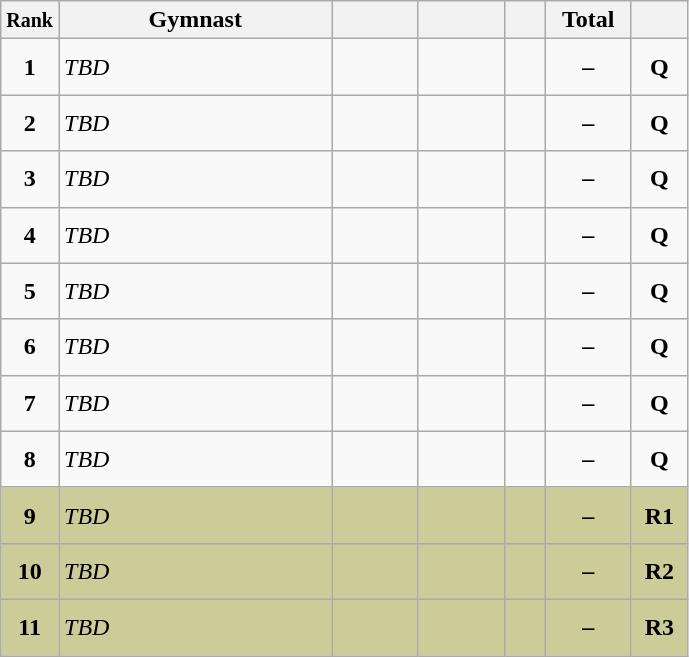<table class="wikitable sortable" style="text-align:center;">
<tr>
<th scope="col" style="width:15px;"><small>Rank</small></th>
<th scope="col" style="width:175px;">Gymnast</th>
<th scope="col" style="width:50px;"><small></small></th>
<th scope="col" style="width:50px;"><small></small></th>
<th scope="col" style="width:20px;"><small></small></th>
<th scope="col" style="width:50px;">Total</th>
<th scope="col" style="width:30px;"><small></small></th>
</tr>
<tr>
<td scope="row" style="text-align:center"><strong>1</strong></td>
<td style="height:30px; text-align:left;"><em>TBD</em></td>
<td></td>
<td></td>
<td></td>
<td><strong>–</strong></td>
<td><strong>Q</strong></td>
</tr>
<tr>
<td scope="row" style="text-align:center"><strong>2</strong></td>
<td style="height:30px; text-align:left;"><em>TBD</em></td>
<td></td>
<td></td>
<td></td>
<td><strong>–</strong></td>
<td><strong>Q</strong></td>
</tr>
<tr>
<td scope="row" style="text-align:center"><strong>3</strong></td>
<td style="height:30px; text-align:left;"><em>TBD</em></td>
<td></td>
<td></td>
<td></td>
<td><strong>–</strong></td>
<td><strong>Q</strong></td>
</tr>
<tr>
<td scope="row" style="text-align:center"><strong>4</strong></td>
<td style="height:30px; text-align:left;"><em>TBD</em></td>
<td></td>
<td></td>
<td></td>
<td><strong>–</strong></td>
<td><strong>Q</strong></td>
</tr>
<tr>
<td scope="row" style="text-align:center"><strong>5</strong></td>
<td style="height:30px; text-align:left;"><em>TBD</em></td>
<td></td>
<td></td>
<td></td>
<td><strong>–</strong></td>
<td><strong>Q</strong></td>
</tr>
<tr>
<td scope="row" style="text-align:center"><strong>6</strong></td>
<td style="height:30px; text-align:left;"><em>TBD</em></td>
<td></td>
<td></td>
<td></td>
<td><strong>–</strong></td>
<td><strong>Q</strong></td>
</tr>
<tr>
<td scope="row" style="text-align:center"><strong>7</strong></td>
<td style="height:30px; text-align:left;"><em>TBD</em></td>
<td></td>
<td></td>
<td></td>
<td><strong>–</strong></td>
<td><strong>Q</strong></td>
</tr>
<tr>
<td scope="row" style="text-align:center"><strong>8</strong></td>
<td style="height:30px; text-align:left;"><em>TBD</em></td>
<td></td>
<td></td>
<td></td>
<td><strong>–</strong></td>
<td><strong>Q</strong></td>
</tr>
<tr style="background:#cccc99;">
<td scope="row" style="text-align:center"><strong>9</strong></td>
<td style="height:30px; text-align:left;"><em>TBD</em></td>
<td></td>
<td></td>
<td></td>
<td><strong>–</strong></td>
<td><strong>R1</strong></td>
</tr>
<tr style="background:#cccc99;">
<td scope="row" style="text-align:center"><strong>10</strong></td>
<td style="height:30px; text-align:left;"><em>TBD</em></td>
<td></td>
<td></td>
<td></td>
<td><strong>–</strong></td>
<td><strong>R2</strong></td>
</tr>
<tr style="background:#cccc99;">
<td scope="row" style="text-align:center"><strong>11</strong></td>
<td style="height:30px; text-align:left;"><em>TBD</em></td>
<td></td>
<td></td>
<td></td>
<td><strong>–</strong></td>
<td><strong>R3</strong></td>
</tr>
</table>
